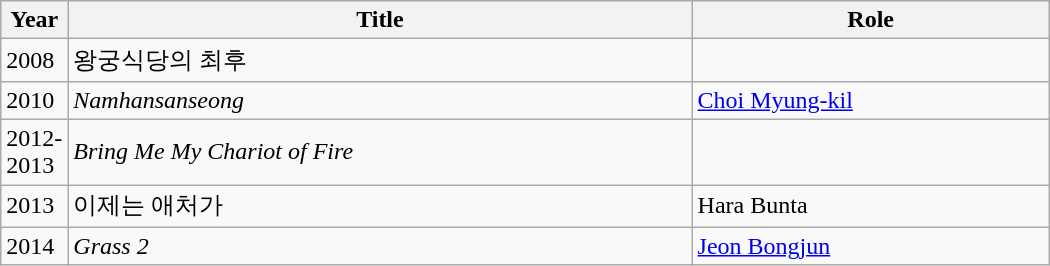<table class="wikitable" style="width:700px">
<tr>
<th width=10>Year</th>
<th>Title</th>
<th>Role</th>
</tr>
<tr>
<td>2008</td>
<td>왕궁식당의 최후</td>
<td></td>
</tr>
<tr>
<td>2010</td>
<td><em>Namhansanseong</em></td>
<td><a href='#'>Choi Myung-kil</a></td>
</tr>
<tr>
<td>2012-2013</td>
<td><em>Bring Me My Chariot of Fire</em></td>
<td></td>
</tr>
<tr>
<td>2013</td>
<td>이제는 애처가</td>
<td>Hara Bunta</td>
</tr>
<tr>
<td>2014</td>
<td><em>Grass 2</em></td>
<td><a href='#'>Jeon Bongjun</a></td>
</tr>
</table>
